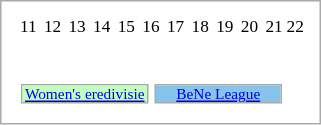<table Cellpadding="0" CellSpacing="0" border=0 style="font-size:80%;border:1px solid #AAAAAA;padding:10px">
<tr valign="bottom">
<td></td>
<td></td>
<td></td>
<td></td>
<td></td>
<td></td>
<td></td>
<td></td>
<td></td>
<td></td>
<td></td>
<td></td>
</tr>
<tr align=center style="font-size:90%;">
<td>11</td>
<td>12</td>
<td>13</td>
<td>14</td>
<td>15</td>
<td>16</td>
<td>17</td>
<td>18</td>
<td>19</td>
<td>20</td>
<td>21</td>
<td>22</td>
</tr>
<tr>
<td colspan="11"><br><table align="center">
<tr>
<td valign="top"><br><table Cellpadding="0" CellSpacing="0" style="font-size:80%;border:1px solid #AAAAAA;text-align:center;" width="85">
<tr bgcolor="#C0FFC0">
<td><a href='#'>Women's eredivisie</a></td>
</tr>
</table>
</td>
<td valign="top"><br><table Cellpadding="0" CellSpacing="0" style="font-size:80%;border:1px solid #AAAAAA;text-align:center;" width="85">
<tr bgcolor="#88C3EB">
<td><a href='#'>BeNe League</a></td>
</tr>
</table>
</td>
</tr>
</table>
</td>
</tr>
</table>
